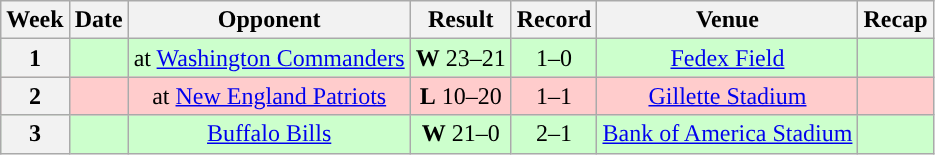<table class="wikitable" style="text-align:center">
<tr>
<th>Week</th>
<th>Date</th>
<th>Opponent</th>
<th>Result</th>
<th>Record</th>
<th>Venue</th>
<th>Recap</th>
</tr>
<tr style="background:#cfc">
<th>1</th>
<td></td>
<td>at <a href='#'>Washington Commanders</a></td>
<td><strong>W</strong> 23–21</td>
<td>1–0</td>
<td><a href='#'>Fedex Field</a></td>
<td></td>
</tr>
<tr style="background:#fcc">
<th>2</th>
<td></td>
<td>at <a href='#'>New England Patriots</a></td>
<td><strong>L</strong> 10–20</td>
<td>1–1</td>
<td><a href='#'>Gillette Stadium</a></td>
<td></td>
</tr>
<tr style="background:#cfc">
<th>3</th>
<td></td>
<td><a href='#'>Buffalo Bills</a></td>
<td><strong>W</strong> 21–0</td>
<td>2–1</td>
<td><a href='#'>Bank of America Stadium</a></td>
<td></td>
</tr>
</table>
